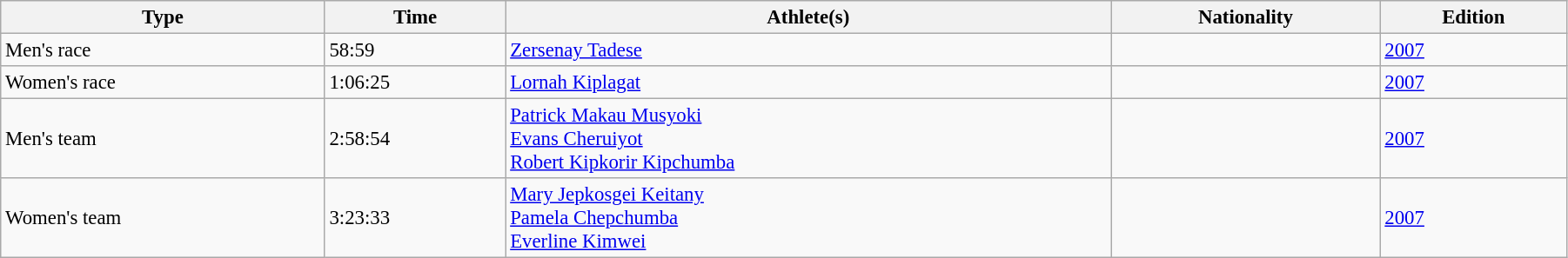<table class="wikitable" style="font-size:95%; width: 95%;">
<tr>
<th>Type</th>
<th>Time</th>
<th>Athlete(s)</th>
<th>Nationality</th>
<th>Edition</th>
</tr>
<tr>
<td>Men's race</td>
<td>58:59</td>
<td><a href='#'>Zersenay Tadese</a></td>
<td></td>
<td><a href='#'>2007</a></td>
</tr>
<tr>
<td>Women's race</td>
<td>1:06:25</td>
<td><a href='#'>Lornah Kiplagat</a></td>
<td></td>
<td><a href='#'>2007</a></td>
</tr>
<tr>
<td>Men's team</td>
<td>2:58:54</td>
<td><a href='#'>Patrick Makau Musyoki</a><br><a href='#'>Evans Cheruiyot</a><br><a href='#'>Robert Kipkorir Kipchumba</a></td>
<td></td>
<td><a href='#'>2007</a></td>
</tr>
<tr>
<td>Women's team</td>
<td>3:23:33</td>
<td><a href='#'>Mary Jepkosgei Keitany</a><br><a href='#'>Pamela Chepchumba</a><br><a href='#'>Everline Kimwei</a></td>
<td></td>
<td><a href='#'>2007</a></td>
</tr>
</table>
